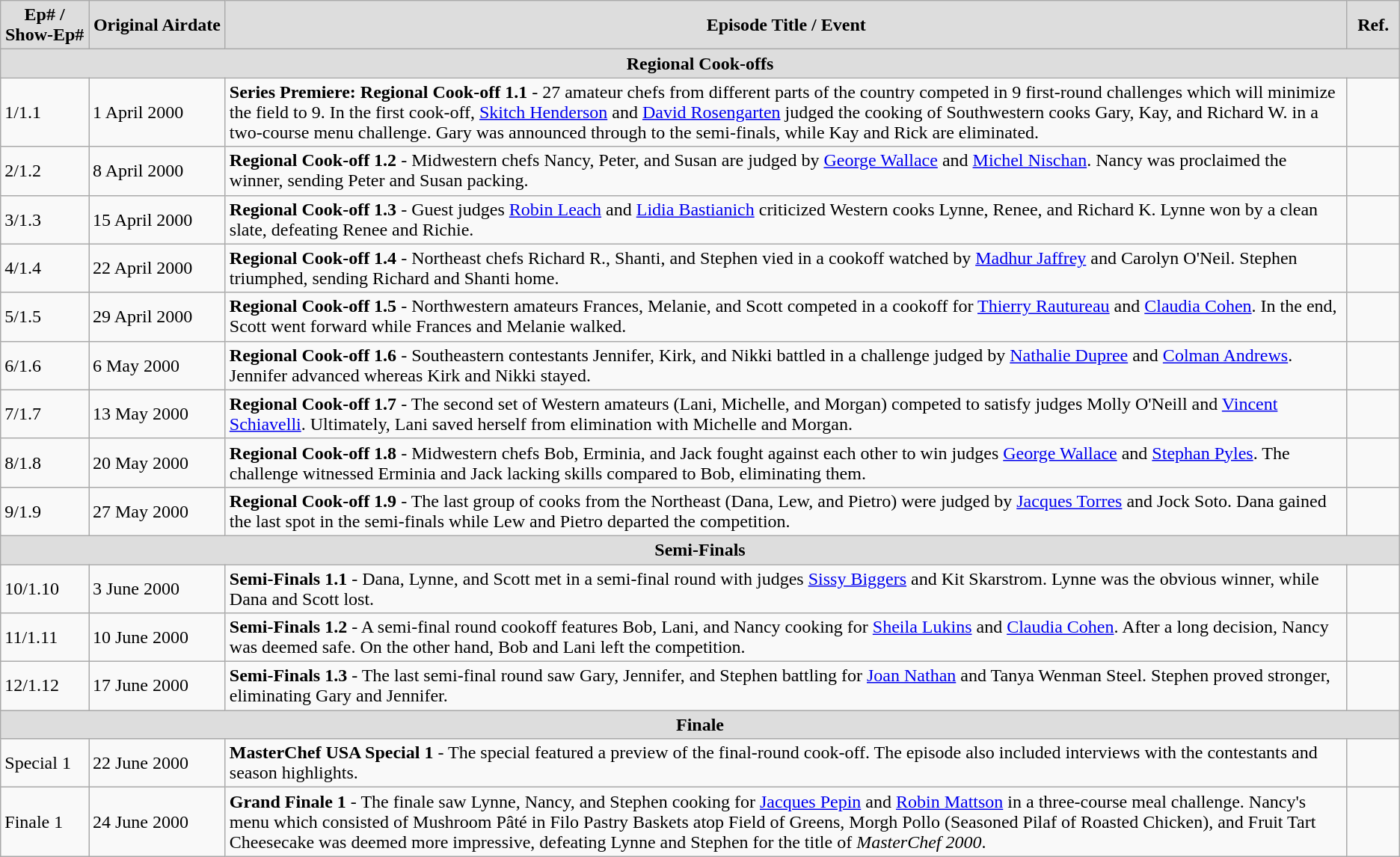<table class="wikitable">
<tr>
<th style="background:#ddd; width:2%;">Ep# / Show-Ep#</th>
<th style="background:#ddd; width:5%;">Original Airdate</th>
<th style="background:#ddd; width:42%;">Episode Title / Event</th>
<th style="background:#ddd; width:1%;">Ref.</th>
</tr>
<tr>
<th colspan="4" style="background:#ddd;">Regional Cook-offs</th>
</tr>
<tr>
<td>1/1.1</td>
<td>1 April 2000</td>
<td><strong>Series Premiere: Regional Cook-off 1.1</strong> - 27 amateur chefs from different parts of the country competed in 9 first-round challenges which will minimize the field to 9. In the first cook-off, <a href='#'>Skitch Henderson</a> and <a href='#'>David Rosengarten</a> judged the cooking of Southwestern cooks Gary, Kay, and Richard W. in a two-course menu challenge. Gary was announced through to the semi-finals, while Kay and Rick are eliminated.</td>
<td></td>
</tr>
<tr>
<td>2/1.2</td>
<td>8 April 2000</td>
<td><strong>Regional Cook-off 1.2</strong> - Midwestern chefs Nancy, Peter, and Susan are judged by <a href='#'>George Wallace</a> and <a href='#'>Michel Nischan</a>. Nancy was proclaimed the winner, sending Peter and Susan packing.</td>
<td></td>
</tr>
<tr>
<td>3/1.3</td>
<td>15 April 2000</td>
<td><strong>Regional Cook-off 1.3</strong> - Guest judges <a href='#'>Robin Leach</a> and <a href='#'>Lidia Bastianich</a> criticized Western cooks Lynne, Renee, and Richard K. Lynne won by a clean slate, defeating Renee and Richie.</td>
<td></td>
</tr>
<tr>
<td>4/1.4</td>
<td>22 April 2000</td>
<td><strong>Regional Cook-off 1.4</strong> - Northeast chefs Richard R., Shanti, and Stephen vied in a cookoff watched by <a href='#'>Madhur Jaffrey</a> and Carolyn O'Neil. Stephen triumphed, sending Richard and Shanti home.</td>
<td></td>
</tr>
<tr>
<td>5/1.5</td>
<td>29 April 2000</td>
<td><strong>Regional Cook-off 1.5</strong> - Northwestern amateurs Frances, Melanie, and Scott competed in a cookoff for <a href='#'>Thierry Rautureau</a> and <a href='#'>Claudia Cohen</a>. In the end, Scott went forward while Frances and Melanie walked.</td>
<td></td>
</tr>
<tr>
<td>6/1.6</td>
<td>6 May 2000</td>
<td><strong>Regional Cook-off 1.6</strong> - Southeastern contestants Jennifer, Kirk, and Nikki battled in a challenge judged by <a href='#'>Nathalie Dupree</a> and <a href='#'>Colman Andrews</a>. Jennifer advanced whereas Kirk and Nikki stayed.</td>
<td></td>
</tr>
<tr>
<td>7/1.7</td>
<td>13 May 2000</td>
<td><strong>Regional Cook-off 1.7</strong> - The second set of Western amateurs (Lani, Michelle, and Morgan) competed to satisfy judges Molly O'Neill and <a href='#'>Vincent Schiavelli</a>. Ultimately, Lani saved herself from elimination with Michelle and Morgan.</td>
<td></td>
</tr>
<tr>
<td>8/1.8</td>
<td>20 May 2000</td>
<td><strong>Regional Cook-off 1.8</strong> - Midwestern chefs Bob, Erminia, and Jack fought against each other to win judges <a href='#'>George Wallace</a> and <a href='#'>Stephan Pyles</a>. The challenge witnessed Erminia and Jack lacking skills compared to Bob, eliminating them.</td>
<td></td>
</tr>
<tr>
<td>9/1.9</td>
<td>27 May 2000</td>
<td><strong>Regional Cook-off 1.9</strong> - The last group of cooks from the Northeast (Dana, Lew, and Pietro) were judged by <a href='#'>Jacques Torres</a> and Jock Soto. Dana gained the last spot in the semi-finals while Lew and Pietro departed the competition.</td>
<td></td>
</tr>
<tr>
<th colspan="4" style="background:#ddd;">Semi-Finals</th>
</tr>
<tr>
<td>10/1.10</td>
<td>3 June 2000</td>
<td><strong>Semi-Finals 1.1</strong> - Dana, Lynne, and Scott met in a semi-final round with judges <a href='#'>Sissy Biggers</a> and Kit Skarstrom. Lynne was the obvious winner, while Dana and Scott lost.</td>
<td></td>
</tr>
<tr>
<td>11/1.11</td>
<td>10 June 2000</td>
<td><strong>Semi-Finals 1.2</strong> - A semi-final round cookoff features Bob, Lani, and Nancy cooking for <a href='#'>Sheila Lukins</a> and <a href='#'>Claudia Cohen</a>. After a long decision, Nancy was deemed safe. On the other hand, Bob and Lani left the competition.</td>
<td></td>
</tr>
<tr>
<td>12/1.12</td>
<td>17 June 2000</td>
<td><strong>Semi-Finals 1.3</strong> - The last semi-final round saw Gary, Jennifer, and Stephen battling for <a href='#'>Joan Nathan</a> and Tanya Wenman Steel. Stephen proved stronger, eliminating Gary and Jennifer.</td>
<td></td>
</tr>
<tr>
<th colspan="4" style="background:#ddd;">Finale</th>
</tr>
<tr>
<td>Special 1</td>
<td>22 June 2000</td>
<td><strong>MasterChef USA Special 1</strong> - The special featured a preview of the final-round cook-off. The episode also included interviews with the contestants and season highlights.</td>
<td></td>
</tr>
<tr>
<td>Finale 1</td>
<td>24 June 2000</td>
<td><strong>Grand Finale 1</strong> - The finale saw Lynne, Nancy, and Stephen cooking for <a href='#'>Jacques Pepin</a> and <a href='#'>Robin Mattson</a> in a three-course meal challenge. Nancy's menu which consisted of Mushroom Pâté in Filo Pastry Baskets atop Field of Greens, Morgh Pollo (Seasoned Pilaf of Roasted Chicken), and Fruit Tart Cheesecake was deemed more impressive, defeating Lynne and Stephen for the title of <em>MasterChef 2000</em>.</td>
<td></td>
</tr>
</table>
